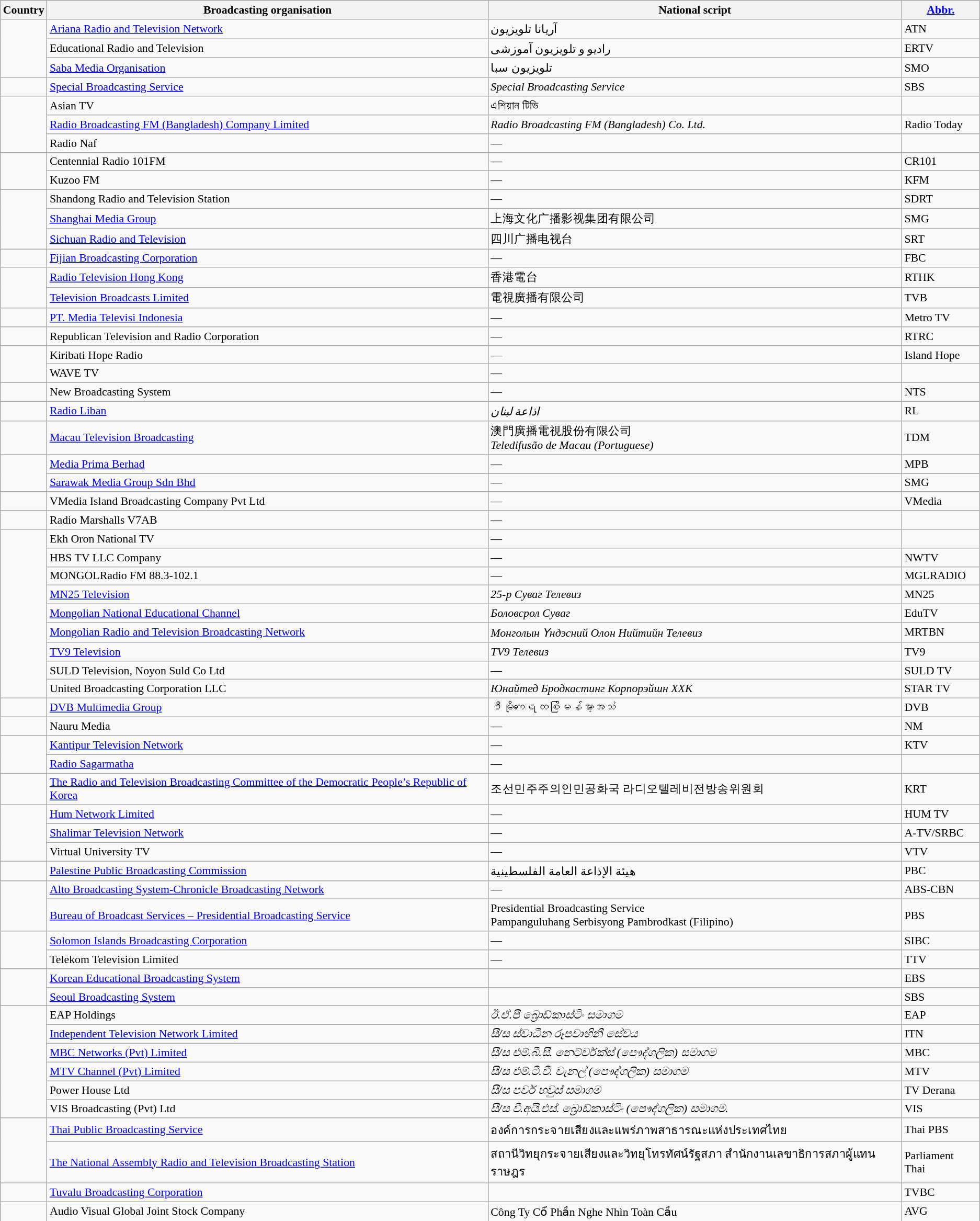<table class="wikitable sortable" style="font-size:91%;">
<tr>
<th>Country</th>
<th>Broadcasting organisation</th>
<th>National script</th>
<th><a href='#'>Abbr.</a></th>
</tr>
<tr>
<td rowspan="3"></td>
<td><a href='#'>Ariana Radio and Television Network</a></td>
<td>آريانا تلويزيون</td>
<td>ATN</td>
</tr>
<tr>
<td>Educational Radio and Television</td>
<td>رادیو و تلویزیون آموزشی</td>
<td>ERTV</td>
</tr>
<tr>
<td><a href='#'>Saba Media Organisation</a></td>
<td>تلویزیون سبا</td>
<td>SMO</td>
</tr>
<tr>
<td></td>
<td><a href='#'>Special Broadcasting Service</a></td>
<td><em>Special Broadcasting Service</em></td>
<td>SBS</td>
</tr>
<tr>
<td rowspan="3"></td>
<td>Asian TV</td>
<td>এশিয়ান টিভি</td>
<td></td>
</tr>
<tr>
<td><a href='#'>Radio Broadcasting FM (Bangladesh) Company Limited</a></td>
<td><em>Radio Broadcasting FM (Bangladesh) Co. Ltd.</em></td>
<td>Radio Today</td>
</tr>
<tr>
<td>Radio Naf</td>
<td>—</td>
<td></td>
</tr>
<tr>
<td rowspan="2"></td>
<td>Centennial Radio 101FM</td>
<td>—</td>
<td>CR101</td>
</tr>
<tr>
<td>Kuzoo FM</td>
<td>—</td>
<td>KFM</td>
</tr>
<tr>
<td rowspan="3"></td>
<td>Shandong Radio and Television Station</td>
<td>—</td>
<td>SDRT</td>
</tr>
<tr>
<td><a href='#'>Shanghai Media Group</a></td>
<td>上海文化广播影视集团有限公司</td>
<td>SMG</td>
</tr>
<tr>
<td><a href='#'>Sichuan Radio and Television</a></td>
<td>四川广播电视台</td>
<td>SRT</td>
</tr>
<tr>
<td></td>
<td><a href='#'>Fijian Broadcasting Corporation</a></td>
<td>—</td>
<td>FBC</td>
</tr>
<tr>
<td rowspan="2"></td>
<td><a href='#'>Radio Television Hong Kong</a></td>
<td>香港電台</td>
<td>RTHK</td>
</tr>
<tr>
<td><a href='#'>Television Broadcasts Limited</a></td>
<td>電視廣播有限公司</td>
<td>TVB</td>
</tr>
<tr>
<td></td>
<td><a href='#'>PT. Media Televisi Indonesia</a></td>
<td>—</td>
<td>Metro TV</td>
</tr>
<tr>
<td></td>
<td>Republican Television and Radio Corporation</td>
<td>—</td>
<td>RTRC</td>
</tr>
<tr>
<td rowspan="2"></td>
<td>Kiribati Hope Radio</td>
<td>—</td>
<td>Island Hope</td>
</tr>
<tr>
<td>WAVE TV</td>
<td>—</td>
<td></td>
</tr>
<tr>
<td></td>
<td>New Broadcasting System</td>
<td>—</td>
<td>NTS</td>
</tr>
<tr>
<td></td>
<td><a href='#'>Radio Liban</a></td>
<td><em>اذاعة لبنان</em></td>
<td>RL</td>
</tr>
<tr>
<td></td>
<td><a href='#'>Macau Television Broadcasting</a></td>
<td>澳門廣播電視股份有限公司<br><em>Teledifusão de Macau (Portuguese)</em></td>
<td>TDM</td>
</tr>
<tr>
<td rowspan="2"></td>
<td><a href='#'>Media Prima Berhad</a></td>
<td>—</td>
<td>MPB</td>
</tr>
<tr>
<td><a href='#'>Sarawak Media Group Sdn Bhd</a></td>
<td>—</td>
<td>SMG</td>
</tr>
<tr>
<td></td>
<td>VMedia Island Broadcasting Company Pvt Ltd</td>
<td>—</td>
<td>VMedia</td>
</tr>
<tr>
<td></td>
<td>Radio Marshalls V7AB</td>
<td>—</td>
<td></td>
</tr>
<tr>
<td rowspan="9"></td>
<td>Ekh Oron National TV</td>
<td>—</td>
<td></td>
</tr>
<tr>
<td>HBS TV LLC Company</td>
<td>—</td>
<td>NWTV</td>
</tr>
<tr>
<td>MONGOLRadio FM 88.3-102.1</td>
<td>—</td>
<td>MGLRADIO</td>
</tr>
<tr>
<td><a href='#'>MN25 Television</a></td>
<td><em>25-р Суваг Телевиз</em></td>
<td>MN25</td>
</tr>
<tr>
<td><a href='#'>Mongolian National Educational Channel</a></td>
<td><em>Боловсрол Суваг</em></td>
<td>EduTV</td>
</tr>
<tr>
<td><a href='#'>Mongolian Radio and Television Broadcasting Network</a></td>
<td><em>Монголын Үндэсний Олон Нийтийн Телевиз</em></td>
<td>MRTBN</td>
</tr>
<tr>
<td><a href='#'>TV9 Television</a></td>
<td><em>TV9 Телевиз</em></td>
<td>TV9</td>
</tr>
<tr>
<td>SULD Television, Noyon Suld Co Ltd</td>
<td>—</td>
<td>SULD TV</td>
</tr>
<tr>
<td>United Broadcasting Corporation LLC</td>
<td><em>Юнайтед Бродкастинг Корпорэйшн ХХК</em></td>
<td>STAR TV</td>
</tr>
<tr>
<td></td>
<td><a href='#'>DVB Multimedia Group</a></td>
<td>ဒီမိုကရေတစ်မြန်မာ့အသံ</td>
<td>DVB</td>
</tr>
<tr>
<td></td>
<td>Nauru Media</td>
<td>—</td>
<td>NM</td>
</tr>
<tr>
<td rowspan="2"></td>
<td><a href='#'>Kantipur Television Network</a></td>
<td>—</td>
<td>KTV</td>
</tr>
<tr>
<td><a href='#'>Radio Sagarmatha</a></td>
<td>—</td>
<td></td>
</tr>
<tr>
<td></td>
<td><a href='#'>The Radio and Television Broadcasting Committee of the Democratic People’s Republic of Korea</a></td>
<td>조선민주주의인민공화국 라디오텔레비전방송위원회</td>
<td>KRT</td>
</tr>
<tr>
<td rowspan="3"></td>
<td><a href='#'>Hum Network Limited</a></td>
<td>—</td>
<td>HUM TV</td>
</tr>
<tr>
<td><a href='#'>Shalimar Television Network</a></td>
<td>—</td>
<td>A-TV/SRBC</td>
</tr>
<tr>
<td>Virtual University TV</td>
<td>—</td>
<td>VTV</td>
</tr>
<tr>
<td></td>
<td><a href='#'>Palestine Public Broadcasting Commission</a></td>
<td>هيئة الإذاعة العامة الفلسطينية</td>
<td>PBC</td>
</tr>
<tr>
<td rowspan="2"></td>
<td><a href='#'>Alto Broadcasting System-Chronicle Broadcasting Network</a></td>
<td>—</td>
<td>ABS-CBN</td>
</tr>
<tr>
<td><a href='#'>Bureau of Broadcast Services – Presidential Broadcasting Service</a></td>
<td>Presidential Broadcasting Service<br>Pampanguluhang Serbisyong Pambrodkast (Filipino)</td>
<td>PBS</td>
</tr>
<tr>
<td rowspan="2"></td>
<td><a href='#'>Solomon Islands Broadcasting Corporation</a></td>
<td>—</td>
<td>SIBC</td>
</tr>
<tr>
<td>Telekom Television Limited</td>
<td>—</td>
<td>TTV</td>
</tr>
<tr>
<td rowspan="2"></td>
<td><a href='#'>Korean Educational Broadcasting System</a></td>
<td></td>
<td>EBS</td>
</tr>
<tr>
<td><a href='#'>Seoul Broadcasting System</a></td>
<td></td>
<td>SBS</td>
</tr>
<tr>
<td rowspan="6"></td>
<td>EAP Holdings</td>
<td><em>ඊ.ඒ.පී බ්‍රොඩ්කාස්ටිං සමාගම</em></td>
<td>EAP</td>
</tr>
<tr>
<td><a href='#'>Independent Television Network Limited</a></td>
<td><em>සී/ස ස්වාධීන රූපවාහිනී සේවය</em></td>
<td>ITN</td>
</tr>
<tr>
<td><a href='#'>MBC Networks (Pvt) Limited</a></td>
<td><em>සී/ස එම්.බී.සී.  නෙට්වර්ක්ස් (පෞද්ගලික) සමාගම</em></td>
<td>MBC</td>
</tr>
<tr>
<td><a href='#'>MTV Channel (Pvt) Limited</a></td>
<td><em>සී/ස එම්.ටී.වී. චැනල් (පෞද්ගලික) සමාගම</em></td>
<td>MTV</td>
</tr>
<tr>
<td>Power House Ltd</td>
<td><em>සී/ස පවර් හවුස් සමාගම</em></td>
<td>TV Derana</td>
</tr>
<tr>
<td>VIS Broadcasting (Pvt) Ltd</td>
<td><em>සී/ස වී.අයි.එස්. බ්‍රොඩ්කාස්ටිං (පෞද්ගලික) සමාගම.</em></td>
<td>VIS</td>
</tr>
<tr>
<td rowspan="2"></td>
<td><a href='#'>Thai Public Broadcasting Service</a></td>
<td>องค์การกระจายเสียงและแพร่ภาพสาธารณะแห่งประเทศไทย</td>
<td>Thai PBS</td>
</tr>
<tr>
<td><a href='#'>The National Assembly Radio and Television Broadcasting Station</a></td>
<td>สถานีวิทยุกระจายเสียงและวิทยุโทรทัศน์รัฐสภา สำนักงานเลขาธิการสภาผู้แทนราษฎร</td>
<td>Parliament Thai</td>
</tr>
<tr>
<td></td>
<td><a href='#'>Tuvalu Broadcasting Corporation</a></td>
<td></td>
<td>TVBC</td>
</tr>
<tr>
<td rowspan="2"></td>
<td>Audio Visual Global Joint Stock Company</td>
<td>Công Ty Cổ Phần Nghe Nhìn Toàn Cầu</td>
<td>AVG</td>
</tr>
<tr>
</tr>
<tr>
</tr>
</table>
